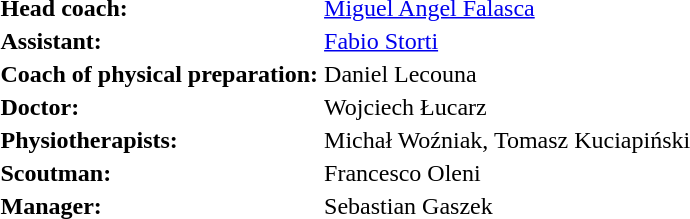<table>
<tr>
<td><strong>Head coach:</strong></td>
<td><a href='#'>Miguel Angel Falasca</a></td>
</tr>
<tr>
<td><strong>Assistant:</strong></td>
<td><a href='#'>Fabio Storti</a></td>
</tr>
<tr>
<td><strong>Coach of physical preparation:</strong></td>
<td>Daniel Lecouna</td>
</tr>
<tr>
<td><strong>Doctor:</strong></td>
<td>Wojciech Łucarz</td>
</tr>
<tr>
<td><strong>Physiotherapists:</strong></td>
<td>Michał Woźniak, Tomasz Kuciapiński</td>
</tr>
<tr>
<td><strong>Scoutman:</strong></td>
<td>Francesco Oleni</td>
</tr>
<tr>
<td><strong>Manager:</strong></td>
<td>Sebastian Gaszek</td>
</tr>
</table>
